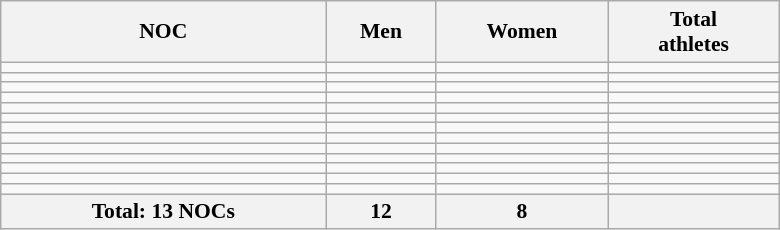<table class="wikitable sortable" width=520 style="text-align:center; font-size:90%">
<tr>
<th style="text-align:center;">NOC</th>
<th>Men</th>
<th>Women</th>
<th>Total<br>athletes</th>
</tr>
<tr>
<td style="text-align:left;"></td>
<td></td>
<td></td>
<td></td>
</tr>
<tr>
<td style="text-align:left;"></td>
<td></td>
<td></td>
<td></td>
</tr>
<tr>
<td style="text-align:left;"></td>
<td></td>
<td></td>
<td></td>
</tr>
<tr>
<td style="text-align:left;"></td>
<td></td>
<td></td>
<td></td>
</tr>
<tr>
<td style="text-align:left;"></td>
<td></td>
<td></td>
<td></td>
</tr>
<tr>
<td style="text-align:left;"></td>
<td></td>
<td></td>
<td></td>
</tr>
<tr>
<td style="text-align:left;"></td>
<td></td>
<td></td>
<td></td>
</tr>
<tr>
<td style="text-align:left;"></td>
<td></td>
<td></td>
<td></td>
</tr>
<tr>
<td style="text-align:left;"></td>
<td></td>
<td></td>
<td></td>
</tr>
<tr>
<td style="text-align:left;"></td>
<td></td>
<td></td>
<td></td>
</tr>
<tr>
<td style="text-align:left;"></td>
<td></td>
<td></td>
<td></td>
</tr>
<tr>
<td style="text-align:left;"></td>
<td></td>
<td></td>
<td></td>
</tr>
<tr>
<td style="text-align:left;"></td>
<td></td>
<td></td>
<td></td>
</tr>
<tr>
<th>Total: 13 NOCs</th>
<th>12</th>
<th>8</th>
<th></th>
</tr>
</table>
